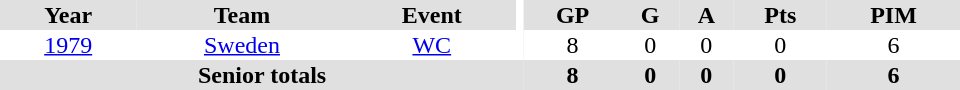<table border="0" cellpadding="1" cellspacing="0" ID="Table3" style="text-align:center; width:40em">
<tr bgcolor="#e0e0e0">
<th>Year</th>
<th>Team</th>
<th>Event</th>
<th rowspan="102" bgcolor="#ffffff"></th>
<th>GP</th>
<th>G</th>
<th>A</th>
<th>Pts</th>
<th>PIM</th>
</tr>
<tr>
<td><a href='#'>1979</a></td>
<td><a href='#'>Sweden</a></td>
<td><a href='#'>WC</a></td>
<td>8</td>
<td>0</td>
<td>0</td>
<td>0</td>
<td>6</td>
</tr>
<tr bgcolor="#e0e0e0">
<th colspan="4">Senior totals</th>
<th>8</th>
<th>0</th>
<th>0</th>
<th>0</th>
<th>6</th>
</tr>
</table>
